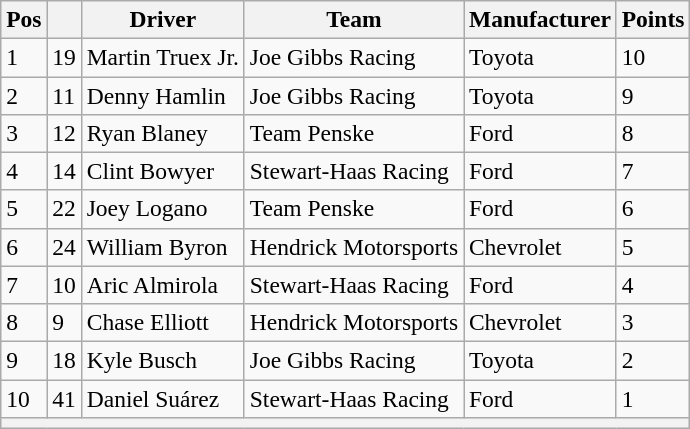<table class="wikitable" style="font-size:98%">
<tr>
<th>Pos</th>
<th></th>
<th>Driver</th>
<th>Team</th>
<th>Manufacturer</th>
<th>Points</th>
</tr>
<tr>
<td>1</td>
<td>19</td>
<td>Martin Truex Jr.</td>
<td>Joe Gibbs Racing</td>
<td>Toyota</td>
<td>10</td>
</tr>
<tr>
<td>2</td>
<td>11</td>
<td>Denny Hamlin</td>
<td>Joe Gibbs Racing</td>
<td>Toyota</td>
<td>9</td>
</tr>
<tr>
<td>3</td>
<td>12</td>
<td>Ryan Blaney</td>
<td>Team Penske</td>
<td>Ford</td>
<td>8</td>
</tr>
<tr>
<td>4</td>
<td>14</td>
<td>Clint Bowyer</td>
<td>Stewart-Haas Racing</td>
<td>Ford</td>
<td>7</td>
</tr>
<tr>
<td>5</td>
<td>22</td>
<td>Joey Logano</td>
<td>Team Penske</td>
<td>Ford</td>
<td>6</td>
</tr>
<tr>
<td>6</td>
<td>24</td>
<td>William Byron</td>
<td>Hendrick Motorsports</td>
<td>Chevrolet</td>
<td>5</td>
</tr>
<tr>
<td>7</td>
<td>10</td>
<td>Aric Almirola</td>
<td>Stewart-Haas Racing</td>
<td>Ford</td>
<td>4</td>
</tr>
<tr>
<td>8</td>
<td>9</td>
<td>Chase Elliott</td>
<td>Hendrick Motorsports</td>
<td>Chevrolet</td>
<td>3</td>
</tr>
<tr>
<td>9</td>
<td>18</td>
<td>Kyle Busch</td>
<td>Joe Gibbs Racing</td>
<td>Toyota</td>
<td>2</td>
</tr>
<tr>
<td>10</td>
<td>41</td>
<td>Daniel Suárez</td>
<td>Stewart-Haas Racing</td>
<td>Ford</td>
<td>1</td>
</tr>
<tr>
<th colspan="6"></th>
</tr>
</table>
